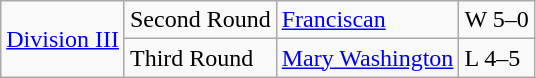<table class="wikitable">
<tr>
<td rowspan="5"><a href='#'>Division III</a></td>
<td>Second Round</td>
<td><a href='#'>Franciscan</a></td>
<td>W 5–0</td>
</tr>
<tr>
<td>Third Round</td>
<td><a href='#'>Mary Washington</a></td>
<td>L 4–5</td>
</tr>
</table>
